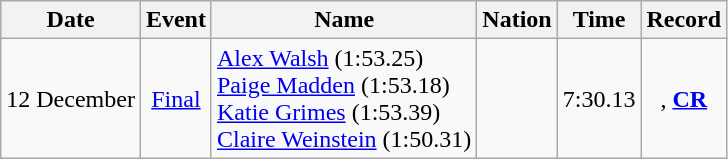<table class="wikitable" style=text-align:center>
<tr>
<th>Date</th>
<th>Event</th>
<th>Name</th>
<th>Nation</th>
<th>Time</th>
<th>Record</th>
</tr>
<tr>
<td>12 December</td>
<td><a href='#'>Final</a></td>
<td align=left><a href='#'>Alex Walsh</a> (1:53.25)<br><a href='#'>Paige Madden</a> (1:53.18)<br><a href='#'>Katie Grimes</a> (1:53.39)<br><a href='#'>Claire Weinstein</a> (1:50.31)</td>
<td align=left></td>
<td>7:30.13</td>
<td>, <strong><a href='#'>CR</a></strong></td>
</tr>
</table>
